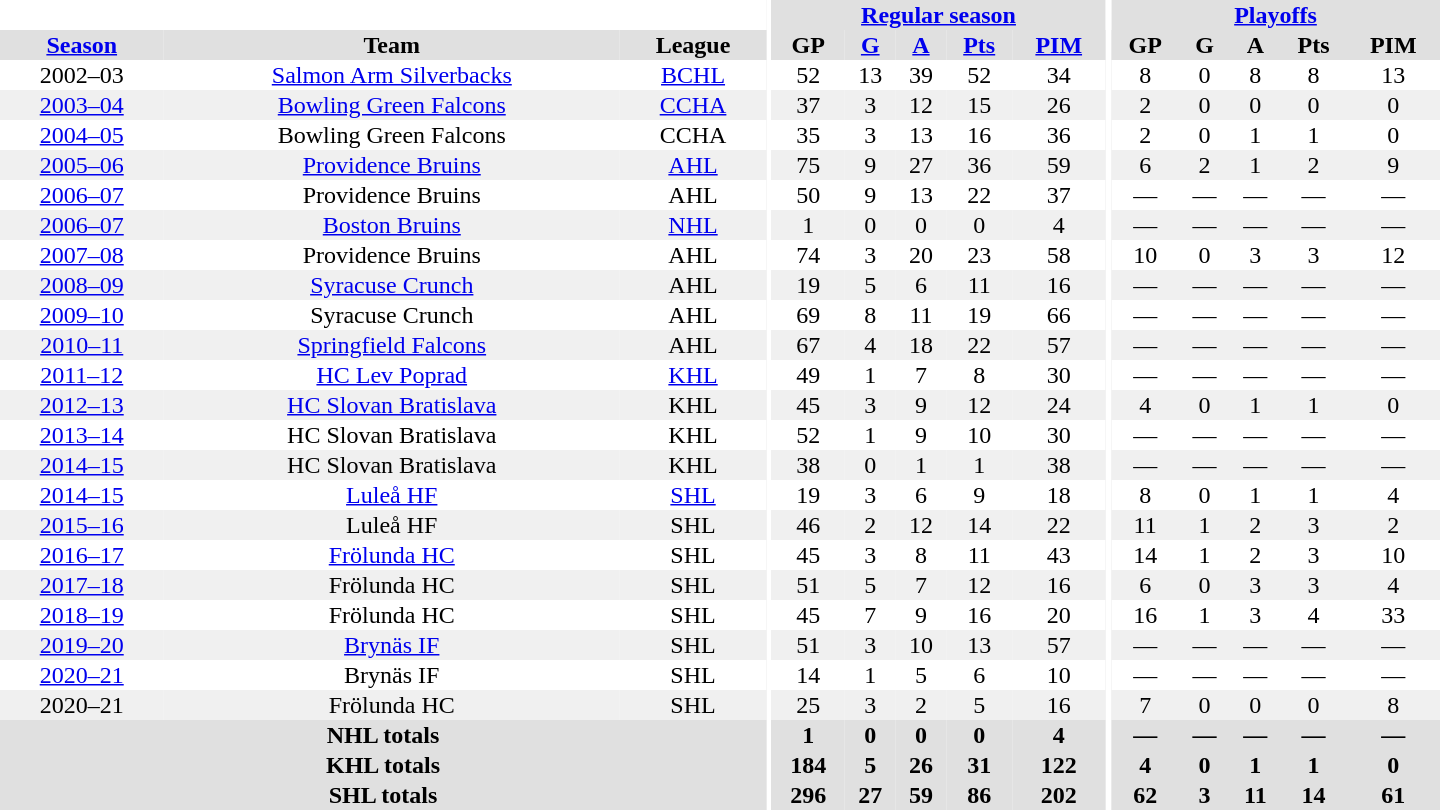<table border="0" cellpadding="1" cellspacing="0" style="text-align:center; width:60em">
<tr bgcolor="#e0e0e0">
<th colspan="3" bgcolor="#ffffff"></th>
<th rowspan="99" bgcolor="#ffffff"></th>
<th colspan="5"><a href='#'>Regular season</a></th>
<th rowspan="99" bgcolor="#ffffff"></th>
<th colspan="5"><a href='#'>Playoffs</a></th>
</tr>
<tr bgcolor="#e0e0e0">
<th><a href='#'>Season</a></th>
<th>Team</th>
<th>League</th>
<th>GP</th>
<th><a href='#'>G</a></th>
<th><a href='#'>A</a></th>
<th><a href='#'>Pts</a></th>
<th><a href='#'>PIM</a></th>
<th>GP</th>
<th>G</th>
<th>A</th>
<th>Pts</th>
<th>PIM</th>
</tr>
<tr>
<td>2002–03</td>
<td><a href='#'>Salmon Arm Silverbacks</a></td>
<td><a href='#'>BCHL</a></td>
<td>52</td>
<td>13</td>
<td>39</td>
<td>52</td>
<td>34</td>
<td>8</td>
<td>0</td>
<td>8</td>
<td>8</td>
<td>13</td>
</tr>
<tr bgcolor="#f0f0f0">
<td><a href='#'>2003–04</a></td>
<td><a href='#'>Bowling Green Falcons</a></td>
<td><a href='#'>CCHA</a></td>
<td>37</td>
<td>3</td>
<td>12</td>
<td>15</td>
<td>26</td>
<td>2</td>
<td>0</td>
<td>0</td>
<td>0</td>
<td>0</td>
</tr>
<tr>
<td><a href='#'>2004–05</a></td>
<td>Bowling Green Falcons</td>
<td>CCHA</td>
<td>35</td>
<td>3</td>
<td>13</td>
<td>16</td>
<td>36</td>
<td>2</td>
<td>0</td>
<td>1</td>
<td>1</td>
<td>0</td>
</tr>
<tr bgcolor="#f0f0f0">
<td><a href='#'>2005–06</a></td>
<td><a href='#'>Providence Bruins</a></td>
<td><a href='#'>AHL</a></td>
<td>75</td>
<td>9</td>
<td>27</td>
<td>36</td>
<td>59</td>
<td>6</td>
<td>2</td>
<td>1</td>
<td>2</td>
<td>9</td>
</tr>
<tr>
<td><a href='#'>2006–07</a></td>
<td>Providence Bruins</td>
<td>AHL</td>
<td>50</td>
<td>9</td>
<td>13</td>
<td>22</td>
<td>37</td>
<td>—</td>
<td>—</td>
<td>—</td>
<td>—</td>
<td>—</td>
</tr>
<tr bgcolor="#f0f0f0">
<td><a href='#'>2006–07</a></td>
<td><a href='#'>Boston Bruins</a></td>
<td><a href='#'>NHL</a></td>
<td>1</td>
<td>0</td>
<td>0</td>
<td>0</td>
<td>4</td>
<td>—</td>
<td>—</td>
<td>—</td>
<td>—</td>
<td>—</td>
</tr>
<tr>
<td><a href='#'>2007–08</a></td>
<td>Providence Bruins</td>
<td>AHL</td>
<td>74</td>
<td>3</td>
<td>20</td>
<td>23</td>
<td>58</td>
<td>10</td>
<td>0</td>
<td>3</td>
<td>3</td>
<td>12</td>
</tr>
<tr bgcolor="#f0f0f0">
<td><a href='#'>2008–09</a></td>
<td><a href='#'>Syracuse Crunch</a></td>
<td>AHL</td>
<td>19</td>
<td>5</td>
<td>6</td>
<td>11</td>
<td>16</td>
<td>—</td>
<td>—</td>
<td>—</td>
<td>—</td>
<td>—</td>
</tr>
<tr>
<td><a href='#'>2009–10</a></td>
<td>Syracuse Crunch</td>
<td>AHL</td>
<td>69</td>
<td>8</td>
<td>11</td>
<td>19</td>
<td>66</td>
<td>—</td>
<td>—</td>
<td>—</td>
<td>—</td>
<td>—</td>
</tr>
<tr bgcolor="#f0f0f0">
<td><a href='#'>2010–11</a></td>
<td><a href='#'>Springfield Falcons</a></td>
<td>AHL</td>
<td>67</td>
<td>4</td>
<td>18</td>
<td>22</td>
<td>57</td>
<td>—</td>
<td>—</td>
<td>—</td>
<td>—</td>
<td>—</td>
</tr>
<tr>
<td><a href='#'>2011–12</a></td>
<td><a href='#'>HC Lev Poprad</a></td>
<td><a href='#'>KHL</a></td>
<td>49</td>
<td>1</td>
<td>7</td>
<td>8</td>
<td>30</td>
<td>—</td>
<td>—</td>
<td>—</td>
<td>—</td>
<td>—</td>
</tr>
<tr bgcolor="#f0f0f0">
<td><a href='#'>2012–13</a></td>
<td><a href='#'>HC Slovan Bratislava</a></td>
<td>KHL</td>
<td>45</td>
<td>3</td>
<td>9</td>
<td>12</td>
<td>24</td>
<td>4</td>
<td>0</td>
<td>1</td>
<td>1</td>
<td>0</td>
</tr>
<tr>
<td><a href='#'>2013–14</a></td>
<td>HC Slovan Bratislava</td>
<td>KHL</td>
<td>52</td>
<td>1</td>
<td>9</td>
<td>10</td>
<td>30</td>
<td>—</td>
<td>—</td>
<td>—</td>
<td>—</td>
<td>—</td>
</tr>
<tr bgcolor="#f0f0f0">
<td><a href='#'>2014–15</a></td>
<td>HC Slovan Bratislava</td>
<td>KHL</td>
<td>38</td>
<td>0</td>
<td>1</td>
<td>1</td>
<td>38</td>
<td>—</td>
<td>—</td>
<td>—</td>
<td>—</td>
<td>—</td>
</tr>
<tr>
<td><a href='#'>2014–15</a></td>
<td><a href='#'>Luleå HF</a></td>
<td><a href='#'>SHL</a></td>
<td>19</td>
<td>3</td>
<td>6</td>
<td>9</td>
<td>18</td>
<td>8</td>
<td>0</td>
<td>1</td>
<td>1</td>
<td>4</td>
</tr>
<tr bgcolor="#f0f0f0">
<td><a href='#'>2015–16</a></td>
<td>Luleå HF</td>
<td>SHL</td>
<td>46</td>
<td>2</td>
<td>12</td>
<td>14</td>
<td>22</td>
<td>11</td>
<td>1</td>
<td>2</td>
<td>3</td>
<td>2</td>
</tr>
<tr>
<td><a href='#'>2016–17</a></td>
<td><a href='#'>Frölunda HC</a></td>
<td>SHL</td>
<td>45</td>
<td>3</td>
<td>8</td>
<td>11</td>
<td>43</td>
<td>14</td>
<td>1</td>
<td>2</td>
<td>3</td>
<td>10</td>
</tr>
<tr bgcolor="#f0f0f0">
<td><a href='#'>2017–18</a></td>
<td>Frölunda HC</td>
<td>SHL</td>
<td>51</td>
<td>5</td>
<td>7</td>
<td>12</td>
<td>16</td>
<td>6</td>
<td>0</td>
<td>3</td>
<td>3</td>
<td>4</td>
</tr>
<tr>
<td><a href='#'>2018–19</a></td>
<td>Frölunda HC</td>
<td>SHL</td>
<td>45</td>
<td>7</td>
<td>9</td>
<td>16</td>
<td>20</td>
<td>16</td>
<td>1</td>
<td>3</td>
<td>4</td>
<td>33</td>
</tr>
<tr bgcolor="#f0f0f0">
<td><a href='#'>2019–20</a></td>
<td><a href='#'>Brynäs IF</a></td>
<td>SHL</td>
<td>51</td>
<td>3</td>
<td>10</td>
<td>13</td>
<td>57</td>
<td>—</td>
<td>—</td>
<td>—</td>
<td>—</td>
<td>—</td>
</tr>
<tr>
<td><a href='#'>2020–21</a></td>
<td>Brynäs IF</td>
<td>SHL</td>
<td>14</td>
<td>1</td>
<td>5</td>
<td>6</td>
<td>10</td>
<td>—</td>
<td>—</td>
<td>—</td>
<td>—</td>
<td>—</td>
</tr>
<tr bgcolor="#f0f0f0">
<td>2020–21</td>
<td>Frölunda HC</td>
<td>SHL</td>
<td>25</td>
<td>3</td>
<td>2</td>
<td>5</td>
<td>16</td>
<td>7</td>
<td>0</td>
<td>0</td>
<td>0</td>
<td>8</td>
</tr>
<tr bgcolor="#e0e0e0">
<th colspan="3">NHL totals</th>
<th>1</th>
<th>0</th>
<th>0</th>
<th>0</th>
<th>4</th>
<th>—</th>
<th>—</th>
<th>—</th>
<th>—</th>
<th>—</th>
</tr>
<tr bgcolor="#e0e0e0">
<th colspan="3">KHL totals</th>
<th>184</th>
<th>5</th>
<th>26</th>
<th>31</th>
<th>122</th>
<th>4</th>
<th>0</th>
<th>1</th>
<th>1</th>
<th>0</th>
</tr>
<tr bgcolor="#e0e0e0">
<th colspan="3">SHL totals</th>
<th>296</th>
<th>27</th>
<th>59</th>
<th>86</th>
<th>202</th>
<th>62</th>
<th>3</th>
<th>11</th>
<th>14</th>
<th>61</th>
</tr>
</table>
